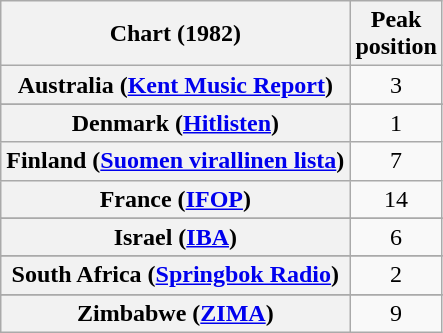<table class="wikitable sortable plainrowheaders" style="text-align:center">
<tr>
<th>Chart (1982)</th>
<th>Peak<br>position</th>
</tr>
<tr>
<th scope="row">Australia (<a href='#'>Kent Music Report</a>)</th>
<td>3</td>
</tr>
<tr>
</tr>
<tr>
</tr>
<tr>
<th scope="row">Denmark (<a href='#'>Hitlisten</a>)</th>
<td>1</td>
</tr>
<tr>
<th scope="row">Finland (<a href='#'>Suomen virallinen lista</a>)</th>
<td>7</td>
</tr>
<tr>
<th scope="row">France (<a href='#'>IFOP</a>)</th>
<td>14</td>
</tr>
<tr>
</tr>
<tr>
</tr>
<tr>
<th scope="row">Israel (<a href='#'>IBA</a>)</th>
<td>6</td>
</tr>
<tr>
</tr>
<tr>
</tr>
<tr>
</tr>
<tr>
</tr>
<tr>
<th scope="row">South Africa (<a href='#'>Springbok Radio</a>)</th>
<td>2</td>
</tr>
<tr>
</tr>
<tr>
</tr>
<tr>
</tr>
<tr>
<th scope="row">Zimbabwe (<a href='#'>ZIMA</a>)</th>
<td>9</td>
</tr>
</table>
